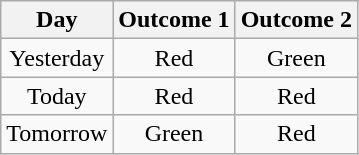<table class="wikitable">
<tr>
<th align="center">Day</th>
<th align="center">Outcome 1</th>
<th align="center">Outcome 2</th>
</tr>
<tr>
<td align="center">Yesterday</td>
<td align="center">Red</td>
<td align="center">Green</td>
</tr>
<tr>
<td align="center">Today</td>
<td align="center">Red</td>
<td align="center">Red</td>
</tr>
<tr>
<td align="center">Tomorrow</td>
<td align="center">Green</td>
<td align="center">Red</td>
</tr>
</table>
